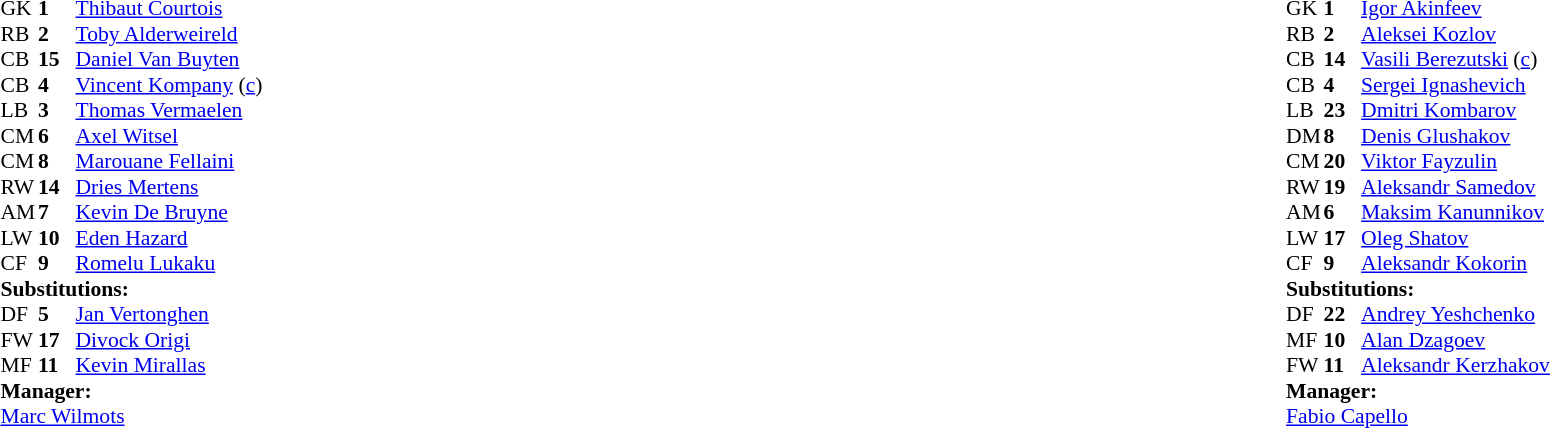<table width="100%">
<tr>
<td valign="top" width="40%"><br><table style="font-size: 90%" cellspacing="0" cellpadding="0">
<tr>
<th width=25></th>
<th width=25></th>
</tr>
<tr>
<td>GK</td>
<td><strong>1</strong></td>
<td><a href='#'>Thibaut Courtois</a></td>
</tr>
<tr>
<td>RB</td>
<td><strong>2</strong></td>
<td><a href='#'>Toby Alderweireld</a></td>
<td></td>
</tr>
<tr>
<td>CB</td>
<td><strong>15</strong></td>
<td><a href='#'>Daniel Van Buyten</a></td>
</tr>
<tr>
<td>CB</td>
<td><strong>4</strong></td>
<td><a href='#'>Vincent Kompany</a> (<a href='#'>c</a>)</td>
</tr>
<tr>
<td>LB</td>
<td><strong>3</strong></td>
<td><a href='#'>Thomas Vermaelen</a></td>
<td></td>
<td></td>
</tr>
<tr>
<td>CM</td>
<td><strong>6</strong></td>
<td><a href='#'>Axel Witsel</a></td>
<td></td>
</tr>
<tr>
<td>CM</td>
<td><strong>8</strong></td>
<td><a href='#'>Marouane Fellaini</a></td>
</tr>
<tr>
<td>RW</td>
<td><strong>14</strong></td>
<td><a href='#'>Dries Mertens</a></td>
<td></td>
<td></td>
</tr>
<tr>
<td>AM</td>
<td><strong>7</strong></td>
<td><a href='#'>Kevin De Bruyne</a></td>
</tr>
<tr>
<td>LW</td>
<td><strong>10</strong></td>
<td><a href='#'>Eden Hazard</a></td>
</tr>
<tr>
<td>CF</td>
<td><strong>9</strong></td>
<td><a href='#'>Romelu Lukaku</a></td>
<td></td>
<td></td>
</tr>
<tr>
<td colspan=3><strong>Substitutions:</strong></td>
</tr>
<tr>
<td>DF</td>
<td><strong>5</strong></td>
<td><a href='#'>Jan Vertonghen</a></td>
<td></td>
<td></td>
</tr>
<tr>
<td>FW</td>
<td><strong>17</strong></td>
<td><a href='#'>Divock Origi</a></td>
<td></td>
<td></td>
</tr>
<tr>
<td>MF</td>
<td><strong>11</strong></td>
<td><a href='#'>Kevin Mirallas</a></td>
<td></td>
<td></td>
</tr>
<tr>
<td colspan=3><strong>Manager:</strong></td>
</tr>
<tr>
<td colspan=3><a href='#'>Marc Wilmots</a></td>
</tr>
</table>
</td>
<td valign="top"></td>
<td valign="top" width="50%"><br><table style="font-size: 90%; margin: auto;" cellspacing="0" cellpadding="0">
<tr>
<th width="25"></th>
<th width="25"></th>
</tr>
<tr>
<td>GK</td>
<td><strong>1</strong></td>
<td><a href='#'>Igor Akinfeev</a></td>
</tr>
<tr>
<td>RB</td>
<td><strong>2</strong></td>
<td><a href='#'>Aleksei Kozlov</a></td>
<td></td>
<td></td>
</tr>
<tr>
<td>CB</td>
<td><strong>14</strong></td>
<td><a href='#'>Vasili Berezutski</a> (<a href='#'>c</a>)</td>
</tr>
<tr>
<td>CB</td>
<td><strong>4</strong></td>
<td><a href='#'>Sergei Ignashevich</a></td>
</tr>
<tr>
<td>LB</td>
<td><strong>23</strong></td>
<td><a href='#'>Dmitri Kombarov</a></td>
</tr>
<tr>
<td>DM</td>
<td><strong>8</strong></td>
<td><a href='#'>Denis Glushakov</a></td>
<td></td>
</tr>
<tr>
<td>CM</td>
<td><strong>20</strong></td>
<td><a href='#'>Viktor Fayzulin</a></td>
</tr>
<tr>
<td>RW</td>
<td><strong>19</strong></td>
<td><a href='#'>Aleksandr Samedov</a></td>
<td></td>
<td></td>
</tr>
<tr>
<td>AM</td>
<td><strong>6</strong></td>
<td><a href='#'>Maksim Kanunnikov</a></td>
</tr>
<tr>
<td>LW</td>
<td><strong>17</strong></td>
<td><a href='#'>Oleg Shatov</a></td>
<td></td>
<td></td>
</tr>
<tr>
<td>CF</td>
<td><strong>9</strong></td>
<td><a href='#'>Aleksandr Kokorin</a></td>
</tr>
<tr>
<td colspan=3><strong>Substitutions:</strong></td>
</tr>
<tr>
<td>DF</td>
<td><strong>22</strong></td>
<td><a href='#'>Andrey Yeshchenko</a></td>
<td></td>
<td></td>
</tr>
<tr>
<td>MF</td>
<td><strong>10</strong></td>
<td><a href='#'>Alan Dzagoev</a></td>
<td></td>
<td></td>
</tr>
<tr>
<td>FW</td>
<td><strong>11</strong></td>
<td><a href='#'>Aleksandr Kerzhakov</a></td>
<td></td>
<td></td>
</tr>
<tr>
<td colspan=3><strong>Manager:</strong></td>
</tr>
<tr>
<td colspan=3> <a href='#'>Fabio Capello</a></td>
</tr>
</table>
</td>
</tr>
</table>
